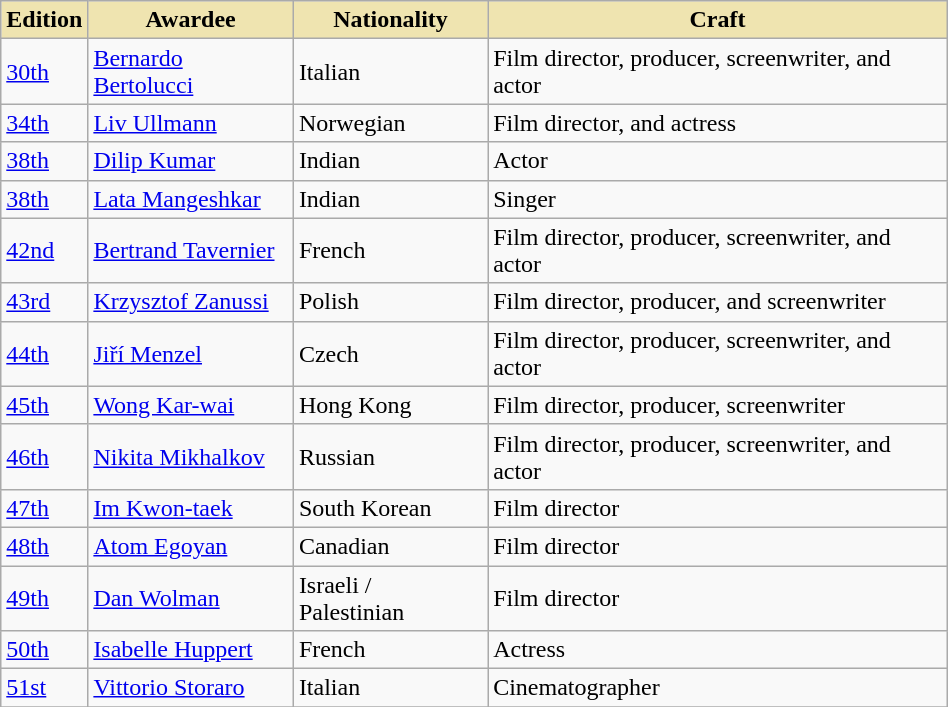<table class="wikitable plainrowheaders" style="width:50%;">
<tr>
<th scope="col" style="background-color:#EFE4B0;">Edition</th>
<th scope="col" style="background-color:#EFE4B0;">Awardee</th>
<th scope="col" style="background-color:#EFE4B0;">Nationality</th>
<th scope="col" style="background-color:#EFE4B0;">Craft</th>
</tr>
<tr>
<td><a href='#'>30th</a></td>
<td><a href='#'>Bernardo Bertolucci</a></td>
<td>Italian</td>
<td>Film director, producer, screenwriter, and actor</td>
</tr>
<tr>
<td><a href='#'>34th</a></td>
<td><a href='#'>Liv Ullmann</a></td>
<td>Norwegian</td>
<td>Film director, and actress</td>
</tr>
<tr>
<td><a href='#'>38th</a></td>
<td><a href='#'>Dilip Kumar</a></td>
<td>Indian</td>
<td>Actor</td>
</tr>
<tr>
<td><a href='#'>38th</a></td>
<td><a href='#'>Lata Mangeshkar</a></td>
<td>Indian</td>
<td>Singer</td>
</tr>
<tr>
<td><a href='#'>42nd</a></td>
<td><a href='#'>Bertrand Tavernier</a></td>
<td>French</td>
<td>Film director, producer, screenwriter, and actor</td>
</tr>
<tr>
<td><a href='#'>43rd</a></td>
<td><a href='#'>Krzysztof Zanussi</a></td>
<td>Polish</td>
<td>Film director, producer, and screenwriter</td>
</tr>
<tr>
<td><a href='#'>44th</a></td>
<td><a href='#'>Jiří Menzel</a></td>
<td>Czech</td>
<td>Film director, producer, screenwriter, and actor</td>
</tr>
<tr>
<td><a href='#'>45th</a></td>
<td><a href='#'>Wong Kar-wai</a></td>
<td>Hong Kong</td>
<td>Film director, producer, screenwriter</td>
</tr>
<tr>
<td><a href='#'>46th</a></td>
<td><a href='#'>Nikita Mikhalkov</a></td>
<td>Russian</td>
<td>Film director, producer, screenwriter, and actor</td>
</tr>
<tr>
<td><a href='#'>47th</a></td>
<td><a href='#'>Im Kwon-taek</a></td>
<td>South Korean</td>
<td>Film director</td>
</tr>
<tr>
<td><a href='#'>48th</a></td>
<td><a href='#'>Atom Egoyan</a></td>
<td>Canadian</td>
<td>Film director</td>
</tr>
<tr>
<td><a href='#'>49th</a></td>
<td><a href='#'>Dan Wolman</a></td>
<td>Israeli / Palestinian</td>
<td>Film director</td>
</tr>
<tr>
<td><a href='#'>50th</a></td>
<td><a href='#'>Isabelle Huppert</a></td>
<td>French</td>
<td>Actress</td>
</tr>
<tr>
<td><a href='#'>51st</a></td>
<td><a href='#'>Vittorio Storaro</a></td>
<td>Italian</td>
<td>Cinematographer</td>
</tr>
<tr>
</tr>
</table>
